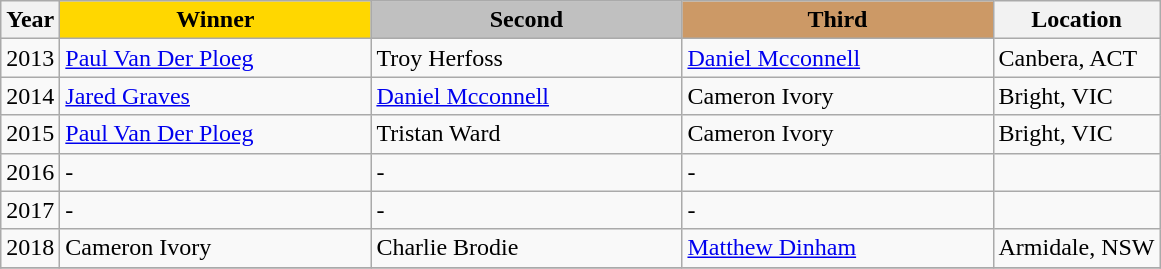<table class="wikitable sortable">
<tr>
<th>Year</th>
<th scope=col colspan=1 style="width:200px; color: black; background:gold;">Winner</th>
<th scope=col colspan=1 style="width:200px; color: black; background:silver;">Second</th>
<th scope=col colspan=1 style="width:200px; color: black; background:#cc9966;">Third</th>
<th>Location</th>
</tr>
<tr>
<td>2013</td>
<td><a href='#'>Paul Van Der Ploeg</a></td>
<td>Troy Herfoss</td>
<td><a href='#'>Daniel Mcconnell</a></td>
<td>Canbera, ACT</td>
</tr>
<tr>
<td>2014</td>
<td><a href='#'>Jared Graves</a></td>
<td><a href='#'>Daniel Mcconnell</a></td>
<td>Cameron Ivory</td>
<td>Bright, VIC</td>
</tr>
<tr>
<td>2015</td>
<td><a href='#'>Paul Van Der Ploeg</a></td>
<td>Tristan Ward</td>
<td>Cameron Ivory</td>
<td>Bright, VIC</td>
</tr>
<tr>
<td>2016</td>
<td>-</td>
<td>-</td>
<td>-</td>
<td></td>
</tr>
<tr>
<td>2017</td>
<td>-</td>
<td>-</td>
<td>-</td>
<td></td>
</tr>
<tr>
<td>2018</td>
<td>Cameron Ivory</td>
<td>Charlie Brodie</td>
<td><a href='#'>Matthew Dinham</a></td>
<td>Armidale, NSW</td>
</tr>
<tr>
</tr>
</table>
